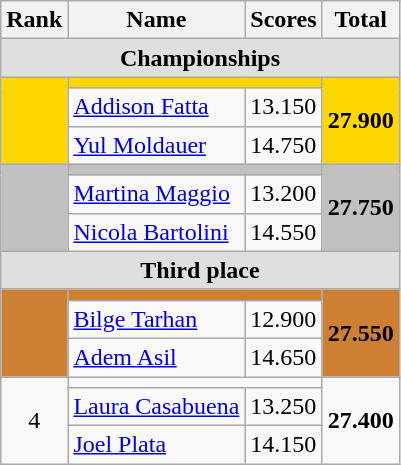<table class="wikitable" white-space:nowrap">
<tr>
<th>Rank</th>
<th>Name</th>
<th>Scores</th>
<th>Total</th>
</tr>
<tr bgcolor="DFDFDF">
<td colspan="4" align="center"><strong>Championships</strong></td>
</tr>
<tr bgcolor="gold">
<td rowspan="3" align=center></td>
<td align=center colspan="2"></td>
<td rowspan="3"><strong>27.900</strong></td>
</tr>
<tr>
<td><a href='#'>Addison Fatta</a></td>
<td> 13.150</td>
</tr>
<tr>
<td><a href='#'>Yul Moldauer</a></td>
<td> 14.750</td>
</tr>
<tr bgcolor="silver">
<td rowspan="3" align=center></td>
<td align=center colspan="2"></td>
<td rowspan="3"><strong>27.750</strong></td>
</tr>
<tr>
<td><a href='#'>Martina Maggio</a></td>
<td> 13.200</td>
</tr>
<tr>
<td><a href='#'>Nicola Bartolini</a></td>
<td> 14.550</td>
</tr>
<tr bgcolor="DFDFDF">
<td colspan="4" align="center"><strong>Third place</strong></td>
</tr>
<tr bgcolor="CD7F32">
<td rowspan="3" align=center></td>
<td align=center colspan="2"></td>
<td rowspan="3"><strong>27.550</strong></td>
</tr>
<tr>
<td><a href='#'>Bilge Tarhan</a></td>
<td> 12.900</td>
</tr>
<tr>
<td><a href='#'>Adem Asil</a></td>
<td> 14.650</td>
</tr>
<tr>
<td rowspan="3" align=center>4</td>
<td align=center colspan="2"></td>
<td rowspan="3"><strong>27.400</strong></td>
</tr>
<tr>
<td><a href='#'>Laura Casabuena</a></td>
<td> 13.250</td>
</tr>
<tr>
<td><a href='#'>Joel Plata</a></td>
<td> 14.150</td>
</tr>
</table>
